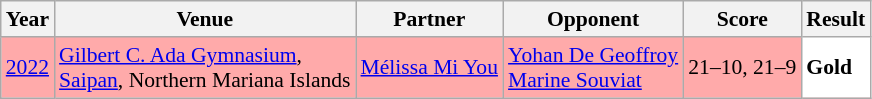<table class="sortable wikitable" style="font-size: 90%;">
<tr>
<th>Year</th>
<th>Venue</th>
<th>Partner</th>
<th>Opponent</th>
<th>Score</th>
<th>Result</th>
</tr>
<tr style="background:#FFAAAA">
<td align="center"><a href='#'>2022</a></td>
<td align="left"><a href='#'>Gilbert C. Ada Gymnasium</a>,<br><a href='#'>Saipan</a>, Northern Mariana Islands</td>
<td align="left"> <a href='#'>Mélissa Mi You</a></td>
<td align="left"> <a href='#'>Yohan De Geoffroy</a><br> <a href='#'>Marine Souviat</a></td>
<td align="left">21–10, 21–9</td>
<td style="text-align:left; background:white"> <strong>Gold</strong></td>
</tr>
</table>
